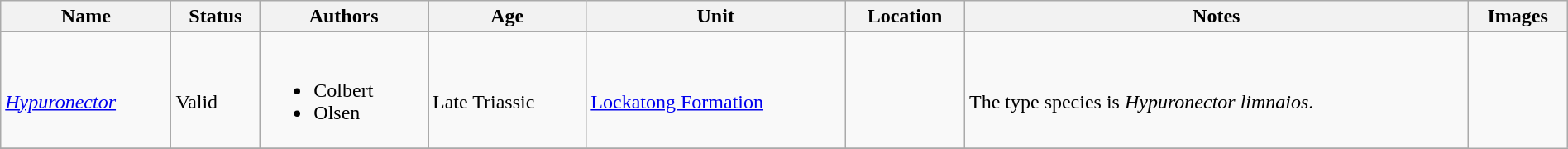<table class="wikitable sortable" align="center" width="100%">
<tr>
<th>Name</th>
<th>Status</th>
<th>Authors</th>
<th>Age</th>
<th>Unit</th>
<th>Location</th>
<th>Notes</th>
<th>Images</th>
</tr>
<tr>
<td><br><em><a href='#'>Hypuronector</a></em></td>
<td><br>Valid</td>
<td><br><ul><li>Colbert</li><li>Olsen</li></ul></td>
<td><br>Late Triassic</td>
<td><br><a href='#'>Lockatong Formation</a></td>
<td><br></td>
<td><br>The type species is <em>Hypuronector limnaios</em>.</td>
<td rowspan="47"></td>
</tr>
<tr>
</tr>
</table>
